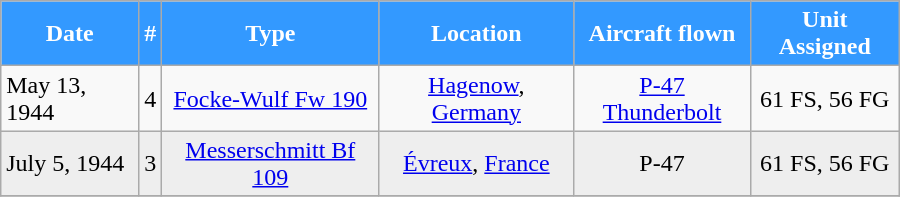<table class="wikitable" style="margin:auto; width:600px;">
<tr style="color:white;">
<th style="background:#39f;">Date</th>
<th style="background:#39f;">#</th>
<th style="background:#39f;">Type</th>
<th style="background:#39f;">Location</th>
<th style="background:#39f;">Aircraft flown</th>
<th style="background:#39f;">Unit Assigned</th>
</tr>
<tr>
<td>May 13, 1944</td>
<td align=center>4</td>
<td align=center><a href='#'>Focke-Wulf Fw 190</a></td>
<td align=center><a href='#'>Hagenow</a>, <a href='#'>Germany</a></td>
<td align=center><a href='#'>P-47 Thunderbolt</a></td>
<td align=center>61 FS, 56 FG</td>
</tr>
<tr style="background:#eee;">
<td>July 5, 1944</td>
<td align=center>3</td>
<td align=center><a href='#'>Messerschmitt Bf 109</a></td>
<td align=center><a href='#'>Évreux</a>, <a href='#'>France</a></td>
<td align=center>P-47</td>
<td align=center>61 FS, 56 FG</td>
</tr>
<tr>
</tr>
</table>
